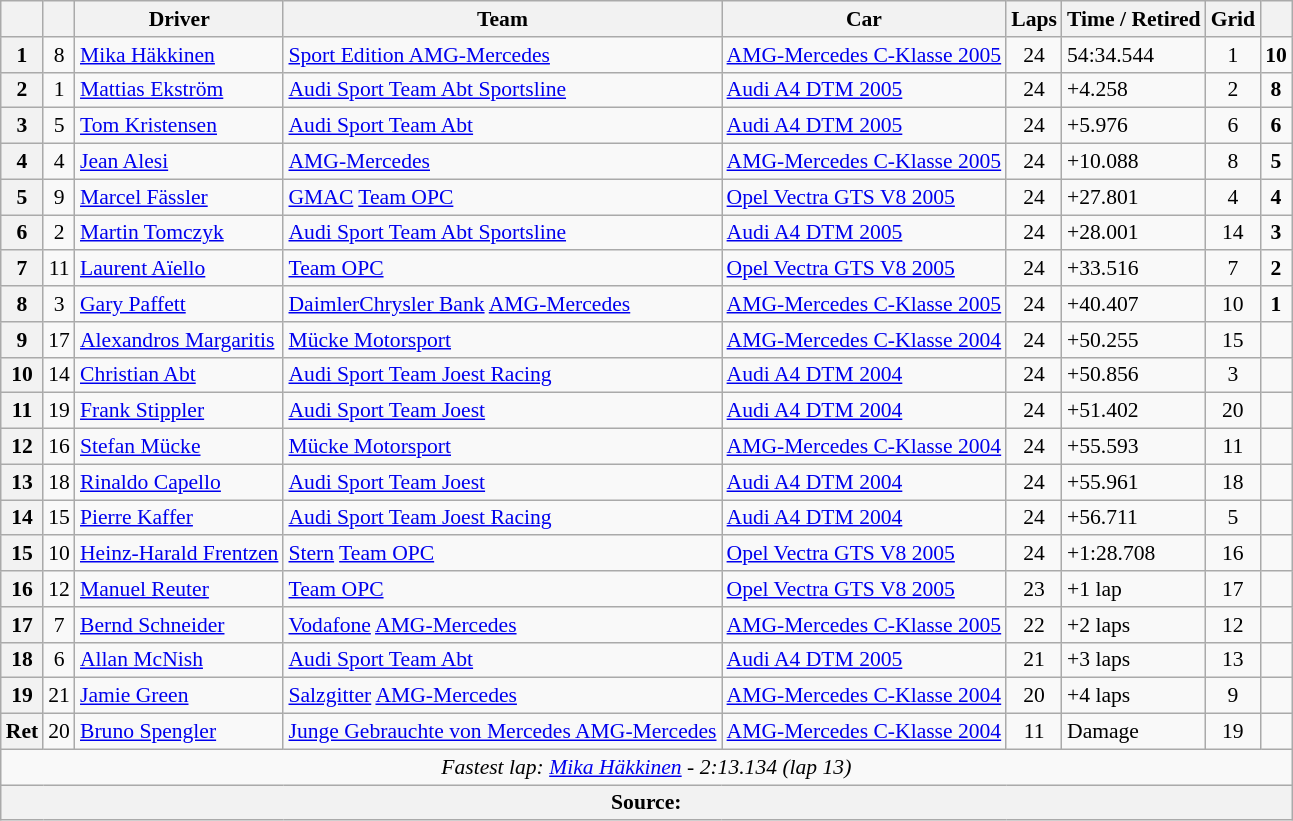<table class="wikitable" style="font-size:90%;">
<tr>
<th></th>
<th></th>
<th>Driver</th>
<th>Team</th>
<th>Car</th>
<th>Laps</th>
<th>Time / Retired</th>
<th>Grid</th>
<th></th>
</tr>
<tr>
<th>1</th>
<td align="center">8</td>
<td> <a href='#'>Mika Häkkinen</a></td>
<td><a href='#'>Sport Edition AMG-Mercedes</a></td>
<td><a href='#'>AMG-Mercedes C-Klasse 2005</a></td>
<td align="center">24</td>
<td>54:34.544</td>
<td align="center">1</td>
<td align="center"><strong>10</strong></td>
</tr>
<tr>
<th>2</th>
<td align="center">1</td>
<td> <a href='#'>Mattias Ekström</a></td>
<td><a href='#'>Audi Sport Team Abt Sportsline</a></td>
<td><a href='#'>Audi A4 DTM 2005</a></td>
<td align="center">24</td>
<td>+4.258</td>
<td align="center">2</td>
<td align="center"><strong>8</strong></td>
</tr>
<tr>
<th>3</th>
<td align="center">5</td>
<td> <a href='#'>Tom Kristensen</a></td>
<td><a href='#'>Audi Sport Team Abt</a></td>
<td><a href='#'>Audi A4 DTM 2005</a></td>
<td align="center">24</td>
<td>+5.976</td>
<td align="center">6</td>
<td align="center"><strong>6</strong></td>
</tr>
<tr>
<th>4</th>
<td align="center">4</td>
<td> <a href='#'>Jean Alesi</a></td>
<td><a href='#'>AMG-Mercedes</a></td>
<td><a href='#'>AMG-Mercedes C-Klasse 2005</a></td>
<td align="center">24</td>
<td>+10.088</td>
<td align="center">8</td>
<td align="center"><strong>5</strong></td>
</tr>
<tr>
<th>5</th>
<td align="center">9</td>
<td> <a href='#'>Marcel Fässler</a></td>
<td><a href='#'>GMAC</a> <a href='#'>Team OPC</a></td>
<td><a href='#'>Opel Vectra GTS V8 2005</a></td>
<td align="center">24</td>
<td>+27.801</td>
<td align="center">4</td>
<td align="center"><strong>4</strong></td>
</tr>
<tr>
<th>6</th>
<td align="center">2</td>
<td> <a href='#'>Martin Tomczyk</a></td>
<td><a href='#'>Audi Sport Team Abt Sportsline</a></td>
<td><a href='#'>Audi A4 DTM 2005</a></td>
<td align="center">24</td>
<td>+28.001</td>
<td align="center">14</td>
<td align="center"><strong>3</strong></td>
</tr>
<tr>
<th>7</th>
<td align="center">11</td>
<td> <a href='#'>Laurent Aïello</a></td>
<td><a href='#'>Team OPC</a></td>
<td><a href='#'>Opel Vectra GTS V8 2005</a></td>
<td align="center">24</td>
<td>+33.516</td>
<td align="center">7</td>
<td align="center"><strong>2</strong></td>
</tr>
<tr>
<th>8</th>
<td align="center">3</td>
<td> <a href='#'>Gary Paffett</a></td>
<td><a href='#'>DaimlerChrysler Bank</a> <a href='#'>AMG-Mercedes</a></td>
<td><a href='#'>AMG-Mercedes C-Klasse 2005</a></td>
<td align="center">24</td>
<td>+40.407</td>
<td align="center">10</td>
<td align="center"><strong>1</strong></td>
</tr>
<tr>
<th>9</th>
<td align="center">17</td>
<td> <a href='#'>Alexandros Margaritis</a></td>
<td><a href='#'>Mücke Motorsport</a></td>
<td><a href='#'>AMG-Mercedes C-Klasse 2004</a></td>
<td align="center">24</td>
<td>+50.255</td>
<td align="center">15</td>
<td align="center"></td>
</tr>
<tr>
<th>10</th>
<td align="center">14</td>
<td> <a href='#'>Christian Abt</a></td>
<td><a href='#'>Audi Sport Team Joest Racing</a></td>
<td><a href='#'>Audi A4 DTM 2004</a></td>
<td align="center">24</td>
<td>+50.856</td>
<td align="center">3</td>
<td align="center"></td>
</tr>
<tr>
<th>11</th>
<td align="center">19</td>
<td> <a href='#'>Frank Stippler</a></td>
<td><a href='#'>Audi Sport Team Joest</a></td>
<td><a href='#'>Audi A4 DTM 2004</a></td>
<td align="center">24</td>
<td>+51.402</td>
<td align="center">20</td>
<td align="center"></td>
</tr>
<tr>
<th>12</th>
<td align="center">16</td>
<td> <a href='#'>Stefan Mücke</a></td>
<td><a href='#'>Mücke Motorsport</a></td>
<td><a href='#'>AMG-Mercedes C-Klasse 2004</a></td>
<td align="center">24</td>
<td>+55.593</td>
<td align="center">11</td>
<td align="center"></td>
</tr>
<tr>
<th>13</th>
<td align="center">18</td>
<td> <a href='#'>Rinaldo Capello</a></td>
<td><a href='#'>Audi Sport Team Joest</a></td>
<td><a href='#'>Audi A4 DTM 2004</a></td>
<td align="center">24</td>
<td>+55.961</td>
<td align="center">18</td>
<td align="center"></td>
</tr>
<tr>
<th>14</th>
<td align="center">15</td>
<td> <a href='#'>Pierre Kaffer</a></td>
<td><a href='#'>Audi Sport Team Joest Racing</a></td>
<td><a href='#'>Audi A4 DTM 2004</a></td>
<td align="center">24</td>
<td>+56.711</td>
<td align="center">5</td>
<td align="center"></td>
</tr>
<tr>
<th>15</th>
<td align="center">10</td>
<td> <a href='#'>Heinz-Harald Frentzen</a></td>
<td><a href='#'>Stern</a> <a href='#'>Team OPC</a></td>
<td><a href='#'>Opel Vectra GTS V8 2005</a></td>
<td align="center">24</td>
<td>+1:28.708</td>
<td align="center">16</td>
<td align="center"></td>
</tr>
<tr>
<th>16</th>
<td align="center">12</td>
<td> <a href='#'>Manuel Reuter</a></td>
<td><a href='#'>Team OPC</a></td>
<td><a href='#'>Opel Vectra GTS V8 2005</a></td>
<td align="center">23</td>
<td>+1 lap</td>
<td align="center">17</td>
<td align="center"></td>
</tr>
<tr>
<th>17</th>
<td align="center">7</td>
<td> <a href='#'>Bernd Schneider</a></td>
<td><a href='#'>Vodafone</a> <a href='#'>AMG-Mercedes</a></td>
<td><a href='#'>AMG-Mercedes C-Klasse 2005</a></td>
<td align="center">22</td>
<td>+2 laps</td>
<td align="center">12</td>
<td align="center"></td>
</tr>
<tr>
<th>18</th>
<td align="center">6</td>
<td> <a href='#'>Allan McNish</a></td>
<td><a href='#'>Audi Sport Team Abt</a></td>
<td><a href='#'>Audi A4 DTM 2005</a></td>
<td align="center">21</td>
<td>+3 laps</td>
<td align="center">13</td>
<td align="center"></td>
</tr>
<tr>
<th>19</th>
<td align="center">21</td>
<td> <a href='#'>Jamie Green</a></td>
<td><a href='#'>Salzgitter</a> <a href='#'>AMG-Mercedes</a></td>
<td><a href='#'>AMG-Mercedes C-Klasse 2004</a></td>
<td align="center">20</td>
<td>+4 laps</td>
<td align="center">9</td>
<td align="center"></td>
</tr>
<tr>
<th>Ret</th>
<td align="center">20</td>
<td> <a href='#'>Bruno Spengler</a></td>
<td><a href='#'>Junge Gebrauchte von Mercedes AMG-Mercedes</a></td>
<td><a href='#'>AMG-Mercedes C-Klasse 2004</a></td>
<td align="center">11</td>
<td>Damage</td>
<td align="center">19</td>
<td align="center"></td>
</tr>
<tr>
<td colspan=9 align=center><em>Fastest lap: <a href='#'>Mika Häkkinen</a> - 2:13.134 (lap 13)</em></td>
</tr>
<tr>
<th colspan=9>Source:</th>
</tr>
</table>
